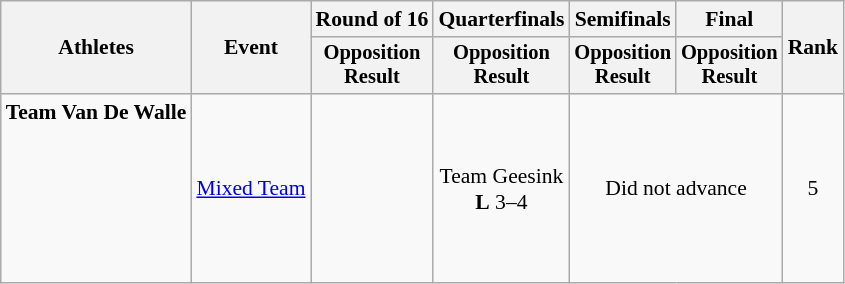<table class="wikitable" style="font-size:90%">
<tr>
<th rowspan="2">Athletes</th>
<th rowspan="2">Event</th>
<th>Round of 16</th>
<th>Quarterfinals</th>
<th>Semifinals</th>
<th>Final</th>
<th rowspan=2>Rank</th>
</tr>
<tr style="font-size:95%">
<th>Opposition<br>Result</th>
<th>Opposition<br>Result</th>
<th>Opposition<br>Result</th>
<th>Opposition<br>Result</th>
</tr>
<tr align=center>
<td align=left><strong>Team Van De Walle</strong><br><br><br><br><br><br><br></td>
<td align=left><a href='#'>Mixed Team</a></td>
<td></td>
<td>Team Geesink<br><strong>L</strong> 3–4</td>
<td colspan=2>Did not advance</td>
<td>5</td>
</tr>
</table>
